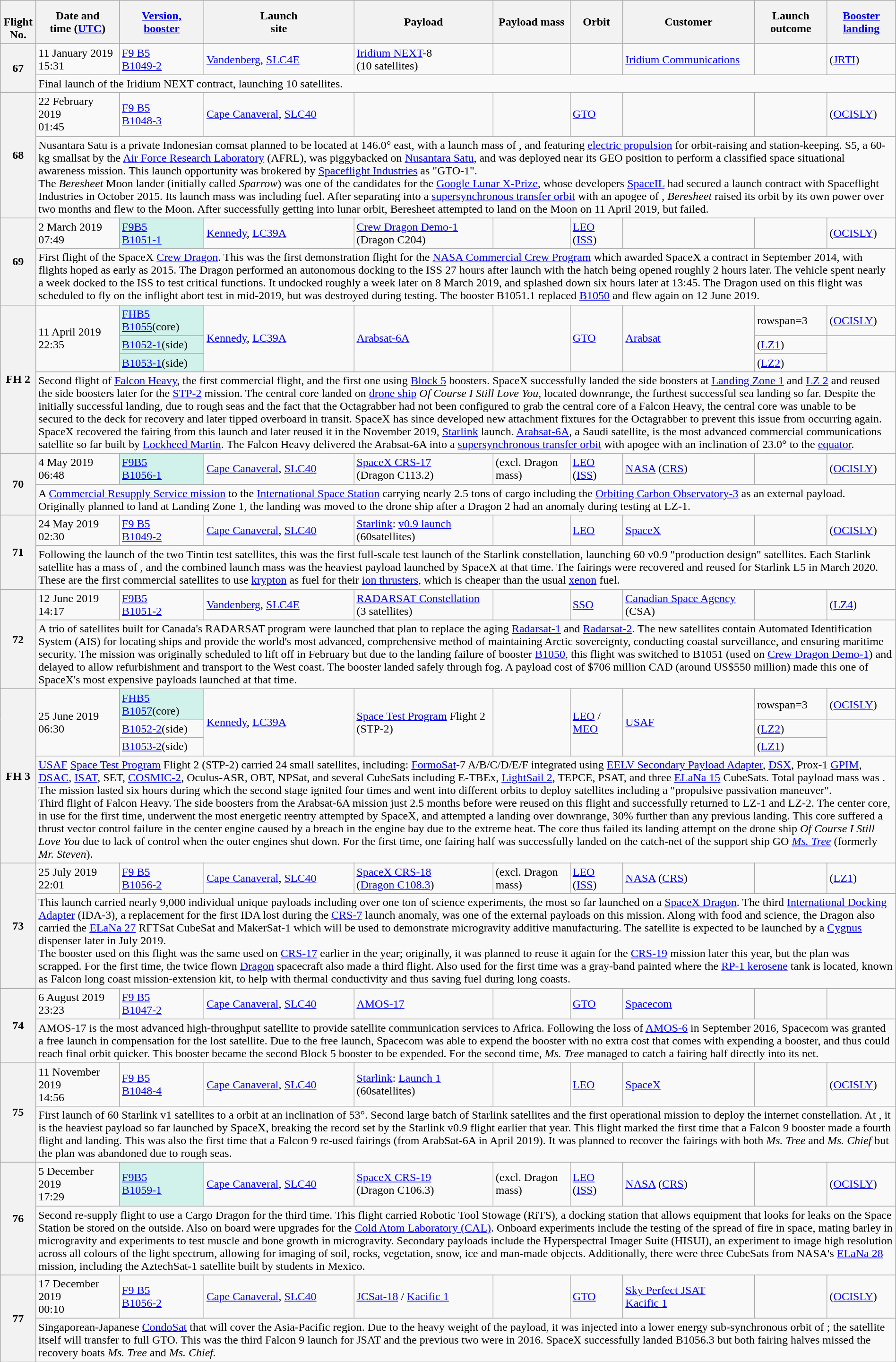<table class="wikitable plainrowheaders sticky-header collapsible" style="width: 100%;">
<tr>
<th scope="col"><br>Flight No.</th>
<th scope="col">Date and<br>time (<a href='#'>UTC</a>)</th>
<th scope="col"><a href='#'>Version,<br>booster</a></th>
<th scope="col">Launch<br>site</th>
<th scope="col">Payload</th>
<th scope="col">Payload mass</th>
<th scope="col">Orbit</th>
<th scope="col">Customer</th>
<th scope="col">Launch<br>outcome</th>
<th scope="col"><a href='#'>Booster<br>landing</a></th>
</tr>
<tr id="F9-067">
<th scope="row" rowspan=2 style="text-align:center;">67</th>
<td>11 January 2019<br>15:31</td>
<td><a href='#'>F9 B5</a><br><a href='#'>B1049-2</a></td>
<td><a href='#'>Vandenberg</a>, <a href='#'>SLC4E</a></td>
<td nowrap><a href='#'>Iridium NEXT</a>-8<br>(10 satellites)</td>
<td></td>
<td></td>
<td><a href='#'>Iridium Communications</a></td>
<td></td>
<td> (<a href='#'>JRTI</a>)</td>
</tr>
<tr>
<td colspan=9>Final launch of the Iridium NEXT contract, launching 10 satellites.</td>
</tr>
<tr id="F9-068">
<th scope="row" rowspan=2 style="text-align:center;">68</th>
<td>22 February 2019<br>01:45</td>
<td><a href='#'>F9 B5</a><br><a href='#'>B1048-3</a></td>
<td><a href='#'>Cape Canaveral</a>, <a href='#'>SLC40</a></td>
<td></td>
<td></td>
<td><a href='#'>GTO</a></td>
<td></td>
<td></td>
<td> (<a href='#'>OCISLY</a>)</td>
</tr>
<tr>
<td colspan=9>Nusantara Satu is a private Indonesian comsat planned to be located at 146.0° east, with a launch mass of , and featuring <a href='#'>electric propulsion</a> for orbit-raising and station-keeping. S5, a 60-kg smallsat by the <a href='#'>Air Force Research Laboratory</a> (AFRL), was piggybacked on <a href='#'>Nusantara Satu</a>, and was deployed near its GEO position to perform a classified space situational awareness mission. This launch opportunity was brokered by <a href='#'>Spaceflight Industries</a> as "GTO-1".<br>The <em>Beresheet</em> Moon lander (initially called <em>Sparrow</em>) was one of the candidates for the <a href='#'>Google Lunar X-Prize</a>, whose developers <a href='#'>SpaceIL</a> had secured a launch contract with Spaceflight Industries in October 2015. Its launch mass was  including fuel. After separating into a <a href='#'>supersynchronous transfer orbit</a> with an apogee of , <em>Beresheet</em> raised its orbit by its own power over two months and flew to the Moon. After successfully getting into lunar orbit, Beresheet attempted to land on the Moon on 11 April 2019, but failed.</td>
</tr>
<tr id="F9-069">
<th scope="row" rowspan=2 style="text-align:center;">69</th>
<td>2 March 2019<br>07:49</td>
<td style="background:#D1F2EB"><a href='#'>F9B5</a><br><a href='#'>B1051-1</a></td>
<td><a href='#'>Kennedy</a>, <a href='#'>LC39A</a></td>
<td><a href='#'>Crew Dragon Demo-1</a><br>(Dragon C204)</td>
<td></td>
<td><a href='#'>LEO</a> (<a href='#'>ISS</a>)</td>
<td></td>
<td></td>
<td> (<a href='#'>OCISLY</a>)</td>
</tr>
<tr>
<td colspan="9">First flight of the SpaceX <a href='#'>Crew Dragon</a>. This was the first demonstration flight for the <a href='#'>NASA Commercial Crew Program</a> which awarded SpaceX a contract in September 2014, with flights hoped as early as 2015. The Dragon performed an autonomous docking to the ISS 27 hours after launch with the hatch being opened roughly 2 hours later. The vehicle spent nearly a week docked to the ISS to test critical functions. It undocked roughly a week later on 8 March 2019, and splashed down six hours later at 13:45. The Dragon used on this flight was scheduled to fly on the inflight abort test in mid-2019, but was destroyed during testing. The booster B1051.1 replaced <a href='#'>B1050</a> and flew again on 12 June 2019.</td>
</tr>
<tr id="FH-002">
<th scope="row" rowspan=4 style="text-align:center;">FH 2</th>
<td rowspan=3>11 April 2019<br>22:35</td>
<td style="background:#D1F2EB"><a href='#'>FHB5</a><br><a href='#'>B1055</a>(core)</td>
<td rowspan=3><a href='#'>Kennedy</a>, <a href='#'>LC39A</a></td>
<td rowspan=3><a href='#'>Arabsat-6A</a></td>
<td rowspan=3></td>
<td rowspan=3><a href='#'>GTO</a></td>
<td rowspan=3><a href='#'>Arabsat</a></td>
<td>rowspan=3 </td>
<td> (<a href='#'>OCISLY</a>)</td>
</tr>
<tr>
<td style="background:#D1F2EB"><a href='#'>B1052-1</a>(side)</td>
<td> (<a href='#'>LZ1</a>)</td>
</tr>
<tr>
<td style="background:#D1F2EB"><a href='#'>B1053-1</a>(side)</td>
<td> (<a href='#'>LZ2</a>)</td>
</tr>
<tr>
<td colspan=9>Second flight of <a href='#'>Falcon Heavy</a>, the first commercial flight, and the first one using <a href='#'>Block 5</a> boosters. SpaceX successfully landed the side boosters at <a href='#'>Landing Zone 1</a> and <a href='#'>LZ 2</a> and reused the side boosters later for the <a href='#'>STP-2</a> mission. The central core landed on <a href='#'>drone ship</a> <em>Of Course I Still Love You</em>, located  downrange, the furthest successful sea landing so far. Despite the initially successful landing, due to rough seas and the fact that the Octagrabber had not been configured to grab the central core of a Falcon Heavy, the central core was unable to be secured to the deck for recovery and later tipped overboard in transit. SpaceX has since developed new attachment fixtures for the Octagrabber to prevent this issue from occurring again. SpaceX recovered the fairing from this launch and later reused it in the November 2019, <a href='#'>Starlink</a> launch. <a href='#'>Arabsat-6A</a>, a  Saudi satellite, is the most advanced commercial communications satellite so far built by <a href='#'>Lockheed Martin</a>. The Falcon Heavy delivered the Arabsat-6A into a <a href='#'>supersynchronous transfer orbit</a> with  apogee with an inclination of 23.0° to the <a href='#'>equator</a>.</td>
</tr>
<tr id="F9-070">
<th scope="row" rowspan=2 style="text-align:center;">70</th>
<td>4 May 2019<br>06:48</td>
<td style="background:#D1F2EB"><a href='#'>F9B5</a><br><a href='#'>B1056-1</a></td>
<td><a href='#'>Cape Canaveral</a>, <a href='#'>SLC40</a></td>
<td><a href='#'>SpaceX CRS-17</a><br>(Dragon C113.2)</td>
<td> (excl. Dragon mass)</td>
<td><a href='#'>LEO</a> (<a href='#'>ISS</a>)</td>
<td><a href='#'>NASA</a> (<a href='#'>CRS</a>)</td>
<td></td>
<td> (<a href='#'>OCISLY</a>)</td>
</tr>
<tr>
<td colspan="9">A <a href='#'>Commercial Resupply Service mission</a> to the <a href='#'>International Space Station</a> carrying nearly 2.5 tons of cargo including the <a href='#'>Orbiting Carbon Observatory-3</a> as an external payload. Originally planned to land at Landing Zone 1, the landing was moved to the drone ship after a Dragon 2 had an anomaly during testing at LZ-1.</td>
</tr>
<tr id="F9-071">
<th scope="row" rowspan=2 style="text-align:center;">71</th>
<td>24 May 2019<br>02:30</td>
<td><a href='#'>F9 B5</a><br><a href='#'>B1049-2</a></td>
<td><a href='#'>Cape Canaveral</a>, <a href='#'>SLC40</a></td>
<td><a href='#'>Starlink</a>: <a href='#'>v0.9 launch</a> (60satellites)</td>
<td></td>
<td><a href='#'>LEO</a></td>
<td><a href='#'>SpaceX</a></td>
<td></td>
<td> (<a href='#'>OCISLY</a>)</td>
</tr>
<tr>
<td colspan="9">Following the launch of the two Tintin test satellites, this was the first full-scale test launch of the Starlink constellation, launching 60 v0.9 "production design" satellites. Each Starlink satellite has a mass of , and the combined launch mass was  the heaviest payload launched by SpaceX at that time. The fairings were recovered and reused for Starlink L5 in March 2020. These are the first commercial satellites to use <a href='#'>krypton</a> as fuel for their <a href='#'>ion thrusters</a>, which is cheaper than the usual <a href='#'>xenon</a> fuel.</td>
</tr>
<tr id="F9-072">
<th scope="row" rowspan=2 style="text-align:center;">72</th>
<td>12 June 2019<br>14:17</td>
<td><a href='#'>F9B5</a><br><a href='#'>B1051-2</a></td>
<td><a href='#'>Vandenberg</a>, <a href='#'>SLC4E</a></td>
<td><a href='#'>RADARSAT Constellation</a><br>(3 satellites)</td>
<td></td>
<td><a href='#'>SSO</a></td>
<td><a href='#'>Canadian Space Agency</a> (CSA)</td>
<td></td>
<td> (<a href='#'>LZ4</a>)</td>
</tr>
<tr>
<td colspan="9">A trio of satellites built for Canada's RADARSAT program were launched that plan to replace the aging <a href='#'>Radarsat-1</a> and <a href='#'>Radarsat-2</a>. The new satellites contain Automated Identification System (AIS) for locating ships and provide the world's most advanced, comprehensive method of maintaining Arctic sovereignty, conducting coastal surveillance, and ensuring maritime security. The mission was originally scheduled to lift off in February but due to the landing failure of booster <a href='#'>B1050</a>, this flight was switched to B1051 (used on <a href='#'>Crew Dragon Demo-1</a>) and delayed to allow refurbishment and transport to the West coast. The booster landed safely through fog. A payload cost of $706 million CAD (around US$550 million) made this one of SpaceX's most expensive payloads launched at that time.</td>
</tr>
<tr id="FH-003">
<th scope="row" rowspan=4 style="text-align:center;">FH 3</th>
<td rowspan=3>25 June 2019<br>06:30</td>
<td style="background:#D1F2EB"><a href='#'>FHB5</a><br><a href='#'>B1057</a>(core)</td>
<td rowspan=3><a href='#'>Kennedy</a>, <a href='#'>LC39A</a></td>
<td rowspan=3><a href='#'>Space Test Program</a> Flight 2 (STP-2)</td>
<td rowspan=3></td>
<td rowspan=3><a href='#'>LEO</a> / <a href='#'>MEO</a></td>
<td rowspan=3><a href='#'>USAF</a></td>
<td>rowspan=3 </td>
<td> (<a href='#'>OCISLY</a>)</td>
</tr>
<tr>
<td><a href='#'>B1052-2</a>(side)</td>
<td> (<a href='#'>LZ2</a>)</td>
</tr>
<tr>
<td><a href='#'>B1053-2</a>(side)</td>
<td> (<a href='#'>LZ1</a>)</td>
</tr>
<tr>
<td colspan=9><a href='#'>USAF</a> <a href='#'>Space Test Program</a> Flight 2 (STP-2) carried 24 small satellites, including: <a href='#'>FormoSat</a>-7 A/B/C/D/E/F integrated using <a href='#'>EELV Secondary Payload Adapter</a>, <a href='#'>DSX</a>, Prox-1 <a href='#'>GPIM</a>, <a href='#'>DSAC</a>, <a href='#'>ISAT</a>, SET, <a href='#'>COSMIC-2</a>, Oculus-ASR, OBT, NPSat, and several CubeSats including E-TBEx, <a href='#'>LightSail 2</a>, TEPCE, PSAT, and three <a href='#'>ELaNa 15</a> CubeSats. Total payload mass was . The mission lasted six hours during which the second stage ignited four times and went into different orbits to deploy satellites including a "propulsive passivation maneuver".<br>Third flight of Falcon Heavy. The side boosters from the Arabsat-6A mission just 2.5 months before were reused on this flight and successfully returned to LZ-1 and LZ-2. The center core, in use for the first time, underwent the most energetic reentry attempted by SpaceX, and attempted a landing over  downrange, 30% further than any previous landing. This core suffered a thrust vector control failure in the center engine caused by a breach in the engine bay due to the extreme heat. The core thus failed its landing attempt on the drone ship <em>Of Course I Still Love You</em> due to lack of control when the outer engines shut down. For the first time, one fairing half was successfully landed on the catch-net of the support ship GO <em><a href='#'>Ms. Tree</a></em> (formerly <em>Mr. Steven</em>).</td>
</tr>
<tr id="F9-073">
<th scope="row" rowspan=2 style="text-align:center;">73</th>
<td>25 July 2019<br>22:01</td>
<td><a href='#'>F9 B5</a><br><a href='#'>B1056-2</a></td>
<td><a href='#'>Cape Canaveral</a>, <a href='#'>SLC40</a></td>
<td><a href='#'>SpaceX CRS-18</a><br>(<a href='#'>Dragon C108.3</a>)</td>
<td> (excl. Dragon mass)</td>
<td><a href='#'>LEO</a> (<a href='#'>ISS</a>)</td>
<td><a href='#'>NASA</a> (<a href='#'>CRS</a>)</td>
<td></td>
<td> (<a href='#'>LZ1</a>)</td>
</tr>
<tr>
<td colspan="9">This launch carried nearly 9,000 individual unique payloads including over one ton of science experiments, the most so far launched on a <a href='#'>SpaceX Dragon</a>. The third <a href='#'>International Docking Adapter</a> (IDA-3), a replacement for the first IDA lost during the <a href='#'>CRS-7</a> launch anomaly, was one of the external payloads on this mission. Along with food and science, the Dragon also carried the <a href='#'>ELaNa 27</a> RFTSat CubeSat and MakerSat-1 which will be used to demonstrate microgravity additive manufacturing. The satellite is expected to be launched by a <a href='#'>Cygnus</a> dispenser later in July 2019.<br>The booster used on this flight was the same used on <a href='#'>CRS-17</a> earlier in the year; originally, it was planned to reuse it again for the <a href='#'>CRS-19</a> mission later this year, but the plan was scrapped. For the first time, the twice flown <a href='#'>Dragon</a> spacecraft also made a third flight. Also used for the first time was a gray-band painted where the <a href='#'>RP-1 kerosene</a> tank is located, known as Falcon long coast mission-extension kit, to help with thermal conductivity and thus saving fuel during long coasts.</td>
</tr>
<tr id="F9-074">
<th scope="row" rowspan=2 style="text-align:center;">74</th>
<td>6 August 2019<br>23:23</td>
<td><a href='#'>F9 B5</a><br><a href='#'>B1047-2</a></td>
<td nowrap><a href='#'>Cape Canaveral</a>, <a href='#'>SLC40</a></td>
<td><a href='#'>AMOS-17</a></td>
<td></td>
<td><a href='#'>GTO</a></td>
<td><a href='#'>Spacecom</a></td>
<td></td>
<td></td>
</tr>
<tr>
<td colspan="9">AMOS-17 is the most advanced high-throughput satellite to provide satellite communication services to Africa. Following the loss of <a href='#'>AMOS-6</a> in September 2016, Spacecom was granted a free launch in compensation for the lost satellite. Due to the free launch, Spacecom was able to expend the booster with no extra cost that comes with expending a booster, and thus could reach final orbit quicker. This booster became the second Block 5 booster to be expended. For the second time, <em>Ms. Tree</em> managed to catch a fairing half directly into its net.</td>
</tr>
<tr id="F9-075">
<th scope="row" rowspan=2 style="text-align:center;">75</th>
<td>11 November 2019<br>14:56</td>
<td><a href='#'>F9 B5</a><br><a href='#'>B1048-4</a></td>
<td><a href='#'>Cape Canaveral</a>, <a href='#'>SLC40</a></td>
<td><a href='#'>Starlink</a>: <a href='#'>Launch 1</a> (60satellites)</td>
<td></td>
<td><a href='#'>LEO</a></td>
<td><a href='#'>SpaceX</a></td>
<td></td>
<td> (<a href='#'>OCISLY</a>)</td>
</tr>
<tr>
<td colspan="9">First launch of 60 Starlink v1 satellites to a  orbit at an inclination of 53°.  Second large batch of Starlink satellites and the first operational mission to deploy the internet constellation. At , it is the heaviest payload so far launched by SpaceX, breaking the record set by the Starlink v0.9 flight earlier that year. This flight marked the first time that a Falcon 9 booster made a fourth flight and landing. This was also the first time that a Falcon 9 re-used fairings (from ArabSat-6A in April 2019). It was planned to recover the fairings with both <em>Ms. Tree</em> and <em>Ms. Chief</em> but the plan was abandoned due to rough seas.</td>
</tr>
<tr id="F9-076">
<th scope="row" rowspan=2 style="text-align:center;">76</th>
<td>5 December 2019<br>17:29</td>
<td style="background:#D1F2EB"><a href='#'>F9B5</a><br><a href='#'>B1059-1</a></td>
<td><a href='#'>Cape Canaveral</a>, <a href='#'>SLC40</a></td>
<td><a href='#'>SpaceX CRS-19</a><br>(Dragon C106.3)</td>
<td> (excl. Dragon mass)</td>
<td><a href='#'>LEO</a> (<a href='#'>ISS</a>)</td>
<td><a href='#'>NASA</a> (<a href='#'>CRS</a>)</td>
<td></td>
<td> (<a href='#'>OCISLY</a>)</td>
</tr>
<tr>
<td colspan=9>Second re-supply flight to use a Cargo Dragon for the third time. This flight carried Robotic Tool Stowage (RiTS), a docking station that allows equipment that looks for leaks on the Space Station be stored on the outside. Also on board were upgrades for the <a href='#'>Cold Atom Laboratory (CAL)</a>. Onboard experiments include the testing of the spread of fire in space, mating barley in microgravity and experiments to test muscle and bone growth in microgravity. Secondary payloads include the Hyperspectral Imager Suite (HISUI), an experiment to image high resolution across all colours of the light spectrum, allowing for imaging of soil, rocks, vegetation, snow, ice and man-made objects. Additionally, there were three CubeSats from NASA's <a href='#'>ELaNa 28</a> mission, including the AztechSat-1 satellite built by students in Mexico.</td>
</tr>
<tr id="F9-077">
<th scope ="row" rowspan=2 style="text-align:center;">77</th>
<td>17 December 2019<br>00:10</td>
<td><a href='#'>F9 B5</a><br><a href='#'>B1056-2</a></td>
<td><a href='#'>Cape Canaveral</a>, <a href='#'>SLC40</a></td>
<td><a href='#'>JCSat-18</a> / <a href='#'>Kacific 1</a></td>
<td></td>
<td><a href='#'>GTO</a></td>
<td><a href='#'>Sky Perfect JSAT</a><br><a href='#'>Kacific 1</a></td>
<td></td>
<td> (<a href='#'>OCISLY</a>)</td>
</tr>
<tr>
<td colspan="9">Singaporean-Japanese <a href='#'>CondoSat</a> that will cover the Asia-Pacific region. Due to the heavy weight of the payload, it was injected into a lower energy sub-synchronous orbit of ; the satellite itself will transfer to full GTO. This was the third Falcon 9 launch for JSAT and the previous two were in 2016. SpaceX successfully landed B1056.3 but both fairing halves missed the recovery boats <em>Ms. Tree</em> and <em>Ms. Chief.</em></td>
</tr>
</table>
